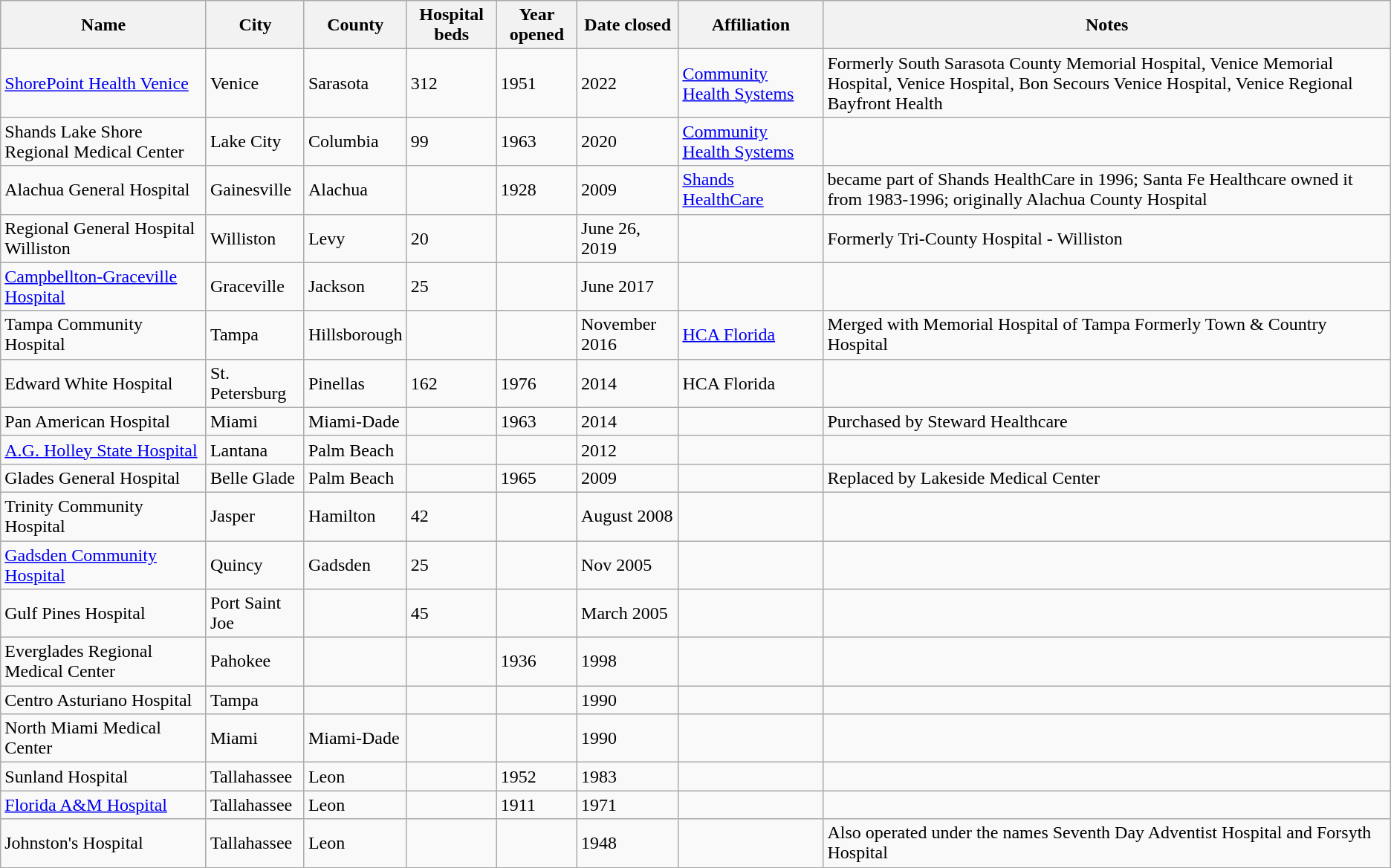<table class="wikitable sortable">
<tr>
<th scope="col">Name</th>
<th scope="col">City</th>
<th scope="col">County</th>
<th scope="col">Hospital beds</th>
<th scope="col">Year opened</th>
<th scope="col">Date closed</th>
<th scope="col">Affiliation</th>
<th class="unsortable" scope="col">Notes</th>
</tr>
<tr>
<td><a href='#'>ShorePoint Health Venice</a></td>
<td>Venice</td>
<td>Sarasota</td>
<td>312</td>
<td>1951</td>
<td>2022</td>
<td><a href='#'>Community Health Systems</a></td>
<td>Formerly South Sarasota County Memorial Hospital, Venice Memorial Hospital, Venice Hospital, Bon Secours Venice Hospital, Venice Regional Bayfront Health</td>
</tr>
<tr>
<td>Shands Lake Shore Regional Medical Center</td>
<td>Lake City</td>
<td>Columbia</td>
<td>99</td>
<td>1963</td>
<td>2020</td>
<td><a href='#'>Community Health Systems</a></td>
<td></td>
</tr>
<tr>
<td>Alachua General Hospital</td>
<td>Gainesville</td>
<td>Alachua</td>
<td></td>
<td>1928</td>
<td>2009</td>
<td><a href='#'>Shands HealthCare</a></td>
<td>became part of Shands HealthCare in 1996; Santa Fe Healthcare owned it from 1983-1996; originally Alachua County Hospital</td>
</tr>
<tr>
<td>Regional General Hospital Williston</td>
<td>Williston</td>
<td>Levy</td>
<td>20</td>
<td></td>
<td>June 26, 2019</td>
<td></td>
<td>Formerly Tri-County Hospital - Williston</td>
</tr>
<tr>
<td><a href='#'>Campbellton-Graceville Hospital</a></td>
<td>Graceville</td>
<td>Jackson</td>
<td>25</td>
<td></td>
<td>June 2017</td>
<td></td>
<td></td>
</tr>
<tr>
<td>Tampa Community Hospital</td>
<td>Tampa</td>
<td>Hillsborough</td>
<td></td>
<td></td>
<td>November 2016</td>
<td><a href='#'>HCA Florida</a></td>
<td>Merged with Memorial Hospital of Tampa Formerly Town & Country Hospital</td>
</tr>
<tr>
<td>Edward White Hospital</td>
<td>St. Petersburg</td>
<td>Pinellas</td>
<td>162</td>
<td>1976</td>
<td>2014</td>
<td>HCA Florida</td>
<td></td>
</tr>
<tr>
<td>Pan American Hospital</td>
<td>Miami</td>
<td>Miami-Dade</td>
<td></td>
<td>1963</td>
<td>2014</td>
<td></td>
<td>Purchased by Steward Healthcare</td>
</tr>
<tr>
<td><a href='#'>A.G. Holley State Hospital</a></td>
<td>Lantana</td>
<td>Palm Beach</td>
<td></td>
<td></td>
<td>2012</td>
<td></td>
<td></td>
</tr>
<tr>
<td>Glades General Hospital</td>
<td>Belle Glade</td>
<td>Palm Beach</td>
<td></td>
<td>1965</td>
<td>2009</td>
<td></td>
<td>Replaced by Lakeside Medical Center</td>
</tr>
<tr>
<td>Trinity Community Hospital</td>
<td>Jasper</td>
<td>Hamilton</td>
<td>42</td>
<td></td>
<td>August 2008</td>
<td></td>
<td></td>
</tr>
<tr>
<td><a href='#'>Gadsden Community Hospital</a></td>
<td>Quincy</td>
<td>Gadsden</td>
<td>25</td>
<td></td>
<td>Nov 2005</td>
<td></td>
<td></td>
</tr>
<tr>
<td>Gulf Pines Hospital</td>
<td>Port Saint Joe</td>
<td></td>
<td>45</td>
<td></td>
<td>March 2005</td>
<td></td>
<td></td>
</tr>
<tr>
<td>Everglades Regional Medical Center</td>
<td>Pahokee</td>
<td></td>
<td></td>
<td>1936</td>
<td>1998</td>
<td></td>
<td></td>
</tr>
<tr>
<td>Centro Asturiano Hospital</td>
<td>Tampa</td>
<td></td>
<td></td>
<td></td>
<td>1990</td>
<td></td>
<td></td>
</tr>
<tr>
<td>North Miami Medical Center</td>
<td>Miami</td>
<td>Miami-Dade</td>
<td></td>
<td></td>
<td>1990</td>
<td></td>
<td></td>
</tr>
<tr>
<td>Sunland Hospital</td>
<td>Tallahassee</td>
<td>Leon</td>
<td></td>
<td>1952</td>
<td>1983</td>
<td></td>
<td></td>
</tr>
<tr>
<td><a href='#'>Florida A&M Hospital</a></td>
<td>Tallahassee</td>
<td>Leon</td>
<td></td>
<td>1911</td>
<td>1971</td>
<td></td>
<td></td>
</tr>
<tr>
<td>Johnston's Hospital</td>
<td>Tallahassee</td>
<td>Leon</td>
<td></td>
<td></td>
<td>1948</td>
<td></td>
<td>Also operated under the names Seventh Day Adventist Hospital and Forsyth Hospital</td>
</tr>
</table>
